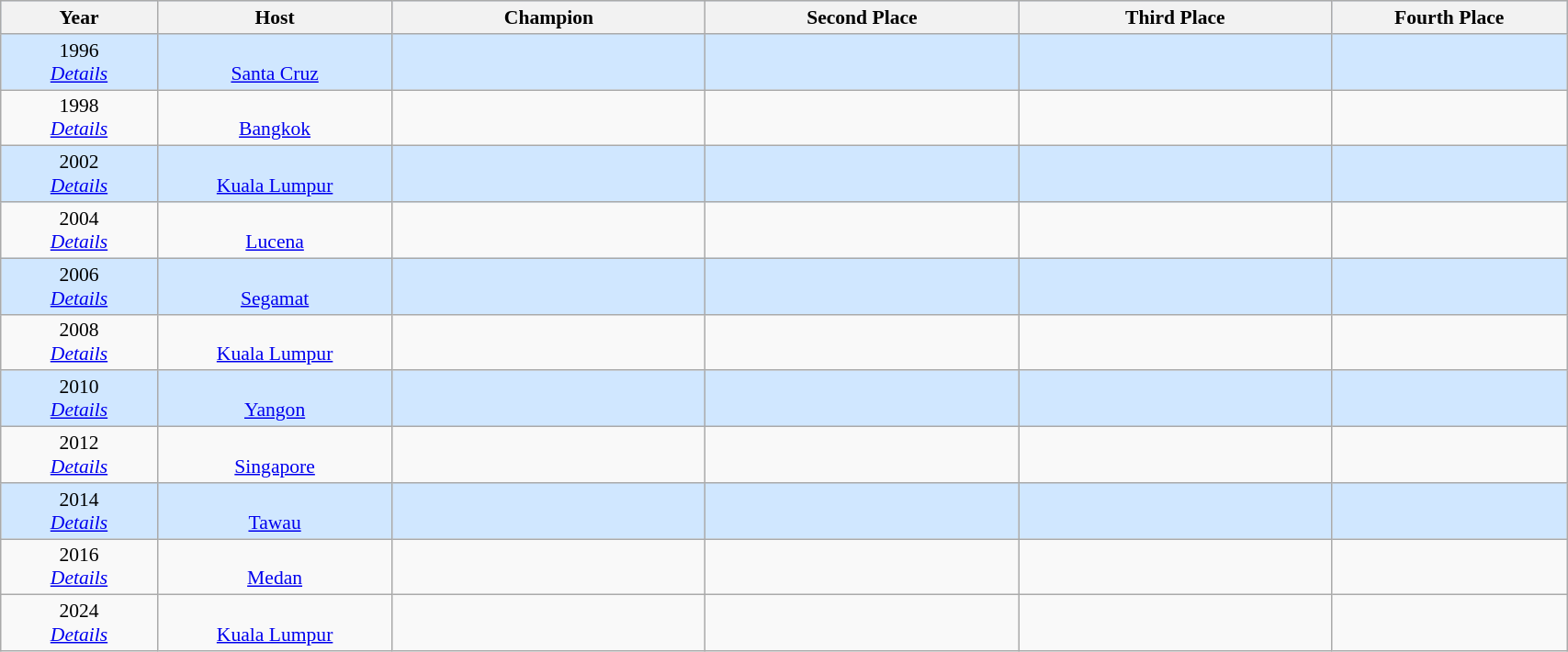<table class="wikitable" style="font-size:90%; width: 90%; text-align: center;">
<tr bgcolor=#C1D8FF>
<th width=10%>Year</th>
<th width=15%>Host</th>
<th width=20%>Champion</th>
<th width=20%>Second Place</th>
<th width=20%>Third Place</th>
<th width=20%>Fourth Place</th>
</tr>
<tr bgcolor=#D0E7FF>
<td>1996 <br> <em><a href='#'>Details</a></em></td>
<td><br><a href='#'>Santa Cruz</a></td>
<td><strong></strong></td>
<td></td>
<td></td>
<td></td>
</tr>
<tr>
<td>1998 <br> <em><a href='#'>Details</a></em></td>
<td><br><a href='#'>Bangkok</a></td>
<td><strong></strong></td>
<td></td>
<td></td>
<td></td>
</tr>
<tr bgcolor=#D0E7FF>
<td>2002 <br> <em><a href='#'>Details</a></em></td>
<td><br><a href='#'>Kuala Lumpur</a></td>
<td><strong></strong></td>
<td></td>
<td></td>
<td></td>
</tr>
<tr>
<td>2004 <br> <em><a href='#'>Details</a></em></td>
<td><br><a href='#'>Lucena</a></td>
<td><strong></strong></td>
<td></td>
<td></td>
<td></td>
</tr>
<tr bgcolor=#D0E7FF>
<td>2006 <br> <em><a href='#'>Details</a></em></td>
<td><br><a href='#'>Segamat</a></td>
<td><strong></strong></td>
<td></td>
<td></td>
<td></td>
</tr>
<tr>
<td>2008 <br> <em><a href='#'>Details</a></em></td>
<td><br><a href='#'>Kuala Lumpur</a></td>
<td><strong></strong></td>
<td></td>
<td></td>
<td></td>
</tr>
<tr bgcolor=#D0E7FF>
<td>2010 <br> <em><a href='#'>Details</a></em></td>
<td><br><a href='#'>Yangon</a></td>
<td><strong></strong></td>
<td></td>
<td></td>
<td></td>
</tr>
<tr>
<td>2012 <br> <em><a href='#'>Details</a></em></td>
<td><br><a href='#'>Singapore</a></td>
<td><strong></strong></td>
<td></td>
<td></td>
<td></td>
</tr>
<tr bgcolor=#D0E7FF>
<td>2014 <br> <em><a href='#'>Details</a></em></td>
<td><br><a href='#'>Tawau</a></td>
<td><strong></strong></td>
<td></td>
<td></td>
<td></td>
</tr>
<tr>
<td>2016 <br> <em><a href='#'>Details</a></em></td>
<td><br><a href='#'>Medan</a></td>
<td><strong></strong></td>
<td></td>
<td></td>
<td></td>
</tr>
<tr>
<td>2024<br> <em><a href='#'>Details</a></em></td>
<td><br><a href='#'>Kuala Lumpur</a></td>
<td><strong></strong></td>
<td></td>
<td></td>
<td></td>
</tr>
</table>
